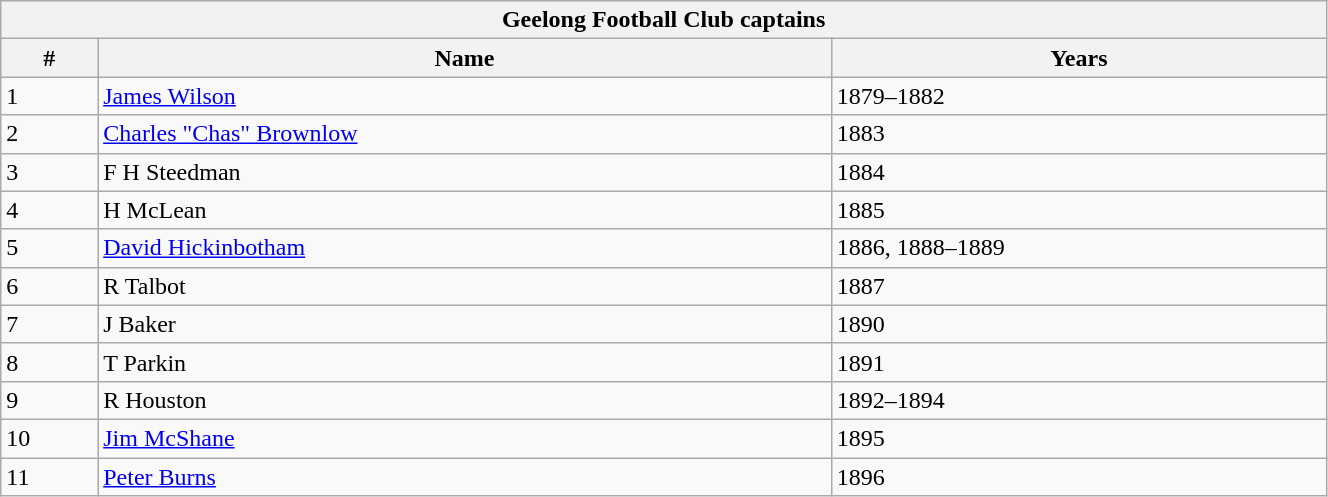<table class="wikitable" width="70%">
<tr bgcolor="#efefef">
<th colspan=3>Geelong Football Club captains</th>
</tr>
<tr bgcolor="#efefef">
<th>#</th>
<th>Name</th>
<th>Years</th>
</tr>
<tr>
<td>1</td>
<td align="left"><a href='#'>James Wilson</a></td>
<td>1879–1882</td>
</tr>
<tr>
<td>2</td>
<td align="left"><a href='#'>Charles "Chas" Brownlow</a></td>
<td>1883</td>
</tr>
<tr>
<td>3</td>
<td align="left">F H Steedman</td>
<td>1884</td>
</tr>
<tr>
<td>4</td>
<td align="left">H McLean</td>
<td>1885</td>
</tr>
<tr>
<td>5</td>
<td align="left"><a href='#'>David Hickinbotham</a></td>
<td>1886, 1888–1889</td>
</tr>
<tr>
<td>6</td>
<td align="left">R Talbot</td>
<td>1887</td>
</tr>
<tr>
<td>7</td>
<td align="left">J Baker</td>
<td>1890</td>
</tr>
<tr>
<td>8</td>
<td align="left">T Parkin</td>
<td>1891</td>
</tr>
<tr>
<td>9</td>
<td align="left">R Houston</td>
<td>1892–1894</td>
</tr>
<tr>
<td>10</td>
<td align="left"><a href='#'>Jim McShane</a></td>
<td>1895</td>
</tr>
<tr>
<td>11</td>
<td align="left"><a href='#'>Peter Burns</a></td>
<td>1896</td>
</tr>
</table>
